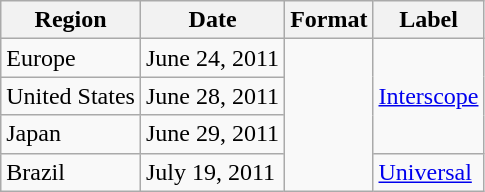<table class="wikitable">
<tr>
<th scope="col">Region</th>
<th scope="col">Date</th>
<th scope="col">Format</th>
<th scope="col">Label</th>
</tr>
<tr>
<td>Europe</td>
<td>June 24, 2011</td>
<td rowspan="4"></td>
<td rowspan="3"><a href='#'>Interscope</a></td>
</tr>
<tr>
<td>United States</td>
<td>June 28, 2011</td>
</tr>
<tr>
<td>Japan</td>
<td>June 29, 2011</td>
</tr>
<tr>
<td>Brazil</td>
<td>July 19, 2011</td>
<td><a href='#'>Universal</a></td>
</tr>
</table>
